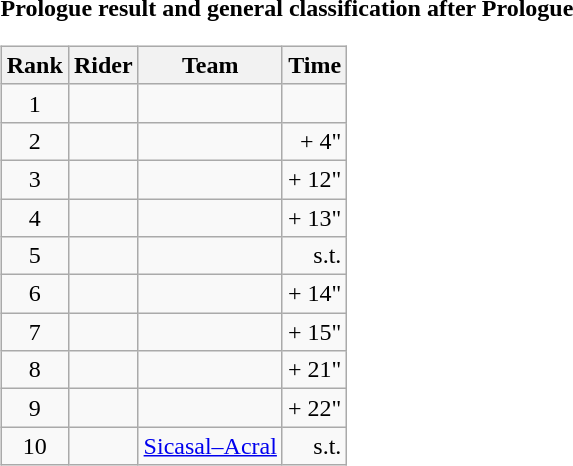<table>
<tr>
<td><strong>Prologue result and general classification after Prologue</strong><br><table class="wikitable">
<tr>
<th scope="col">Rank</th>
<th scope="col">Rider</th>
<th scope="col">Team</th>
<th scope="col">Time</th>
</tr>
<tr>
<td style="text-align:center;">1</td>
<td></td>
<td></td>
<td style="text-align:right;"></td>
</tr>
<tr>
<td style="text-align:center;">2</td>
<td></td>
<td></td>
<td style="text-align:right;">+ 4"</td>
</tr>
<tr>
<td style="text-align:center;">3</td>
<td></td>
<td></td>
<td style="text-align:right;">+ 12"</td>
</tr>
<tr>
<td style="text-align:center;">4</td>
<td></td>
<td></td>
<td style="text-align:right;">+ 13"</td>
</tr>
<tr>
<td style="text-align:center;">5</td>
<td></td>
<td></td>
<td style="text-align:right;">s.t.</td>
</tr>
<tr>
<td style="text-align:center;">6</td>
<td></td>
<td></td>
<td style="text-align:right;">+ 14"</td>
</tr>
<tr>
<td style="text-align:center;">7</td>
<td></td>
<td></td>
<td style="text-align:right;">+ 15"</td>
</tr>
<tr>
<td style="text-align:center;">8</td>
<td></td>
<td></td>
<td style="text-align:right;">+ 21"</td>
</tr>
<tr>
<td style="text-align:center;">9</td>
<td></td>
<td></td>
<td style="text-align:right;">+ 22"</td>
</tr>
<tr>
<td style="text-align:center;">10</td>
<td></td>
<td><a href='#'>Sicasal–Acral</a></td>
<td style="text-align:right;">s.t.</td>
</tr>
</table>
</td>
</tr>
</table>
